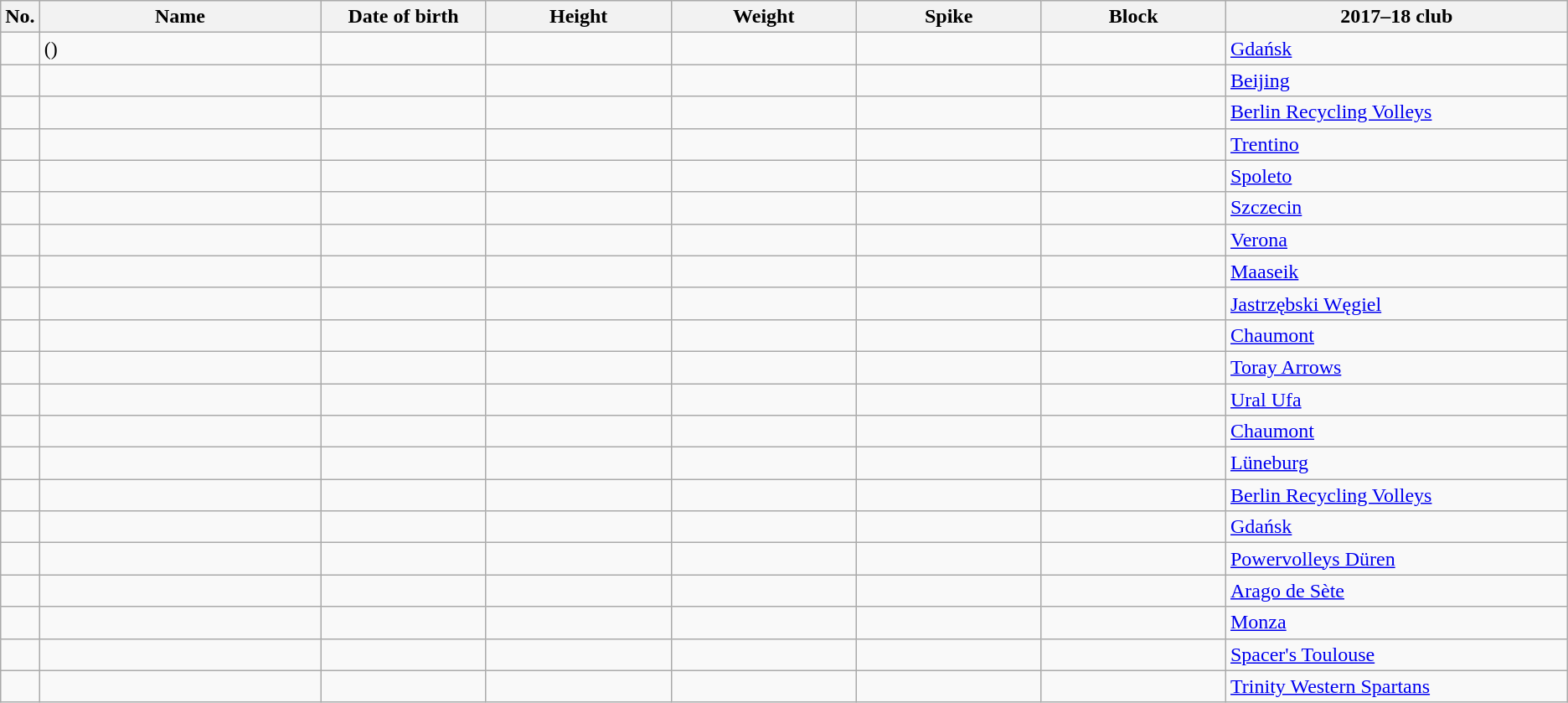<table class="wikitable sortable" style="font-size:100%; text-align:center;">
<tr>
<th>No.</th>
<th style="width:14em">Name</th>
<th style="width:8em">Date of birth</th>
<th style="width:9em">Height</th>
<th style="width:9em">Weight</th>
<th style="width:9em">Spike</th>
<th style="width:9em">Block</th>
<th style="width:17em">2017–18 club</th>
</tr>
<tr>
<td></td>
<td style="text-align:left;"> ()</td>
<td style="text-align:right;"></td>
<td></td>
<td></td>
<td></td>
<td></td>
<td style="text-align:left;"> <a href='#'>Gdańsk</a></td>
</tr>
<tr>
<td></td>
<td style="text-align:left;"></td>
<td style="text-align:right;"></td>
<td></td>
<td></td>
<td></td>
<td></td>
<td style="text-align:left;"> <a href='#'>Beijing</a></td>
</tr>
<tr>
<td></td>
<td style="text-align:left;"></td>
<td style="text-align:right;"></td>
<td></td>
<td></td>
<td></td>
<td></td>
<td style="text-align:left;"> <a href='#'>Berlin Recycling Volleys</a></td>
</tr>
<tr>
<td></td>
<td style="text-align:left;"></td>
<td style="text-align:right;"></td>
<td></td>
<td></td>
<td></td>
<td></td>
<td style="text-align:left;"> <a href='#'>Trentino</a></td>
</tr>
<tr>
<td></td>
<td style="text-align:left;"></td>
<td style="text-align:right;"></td>
<td></td>
<td></td>
<td></td>
<td></td>
<td style="text-align:left;"> <a href='#'>Spoleto</a></td>
</tr>
<tr>
<td></td>
<td style="text-align:left;"></td>
<td style="text-align:right;"></td>
<td></td>
<td></td>
<td></td>
<td></td>
<td style="text-align:left;"> <a href='#'>Szczecin</a></td>
</tr>
<tr>
<td></td>
<td style="text-align:left;"></td>
<td style="text-align:right;"></td>
<td></td>
<td></td>
<td></td>
<td></td>
<td style="text-align:left;"> <a href='#'>Verona</a></td>
</tr>
<tr>
<td></td>
<td style="text-align:left;"></td>
<td style="text-align:right;"></td>
<td></td>
<td></td>
<td></td>
<td></td>
<td style="text-align:left;"> <a href='#'>Maaseik</a></td>
</tr>
<tr>
<td></td>
<td style="text-align:left;"></td>
<td style="text-align:right;"></td>
<td></td>
<td></td>
<td></td>
<td></td>
<td style="text-align:left;"> <a href='#'>Jastrzębski Węgiel</a></td>
</tr>
<tr>
<td></td>
<td style="text-align:left;"></td>
<td style="text-align:right;"></td>
<td></td>
<td></td>
<td></td>
<td></td>
<td style="text-align:left;"> <a href='#'>Chaumont</a></td>
</tr>
<tr>
<td></td>
<td style="text-align:left;"></td>
<td style="text-align:right;"></td>
<td></td>
<td></td>
<td></td>
<td></td>
<td style="text-align:left;"> <a href='#'>Toray Arrows</a></td>
</tr>
<tr>
<td></td>
<td style="text-align:left;"></td>
<td style="text-align:right;"></td>
<td></td>
<td></td>
<td></td>
<td></td>
<td style="text-align:left;"> <a href='#'>Ural Ufa</a></td>
</tr>
<tr>
<td></td>
<td style="text-align:left;"></td>
<td style="text-align:right;"></td>
<td></td>
<td></td>
<td></td>
<td></td>
<td style="text-align:left;"> <a href='#'>Chaumont</a></td>
</tr>
<tr>
<td></td>
<td style="text-align:left;"></td>
<td style="text-align:right;"></td>
<td></td>
<td></td>
<td></td>
<td></td>
<td style="text-align:left;"> <a href='#'>Lüneburg</a></td>
</tr>
<tr>
<td></td>
<td style="text-align:left;"></td>
<td style="text-align:right;"></td>
<td></td>
<td></td>
<td></td>
<td></td>
<td style="text-align:left;"> <a href='#'>Berlin Recycling Volleys</a></td>
</tr>
<tr>
<td></td>
<td style="text-align:left;"></td>
<td style="text-align:right;"></td>
<td></td>
<td></td>
<td></td>
<td></td>
<td style="text-align:left;"> <a href='#'>Gdańsk</a></td>
</tr>
<tr>
<td></td>
<td style="text-align:left;"></td>
<td style="text-align:right;"></td>
<td></td>
<td></td>
<td></td>
<td></td>
<td style="text-align:left;"> <a href='#'>Powervolleys Düren</a></td>
</tr>
<tr>
<td></td>
<td style="text-align:left;"></td>
<td style="text-align:right;"></td>
<td></td>
<td></td>
<td></td>
<td></td>
<td style="text-align:left;"> <a href='#'>Arago de Sète</a></td>
</tr>
<tr>
<td></td>
<td style="text-align:left;"></td>
<td style="text-align:right;"></td>
<td></td>
<td></td>
<td></td>
<td></td>
<td style="text-align:left;"> <a href='#'>Monza</a></td>
</tr>
<tr>
<td></td>
<td style="text-align:left;"></td>
<td style="text-align:right;"></td>
<td></td>
<td></td>
<td></td>
<td></td>
<td style="text-align:left;"> <a href='#'>Spacer's Toulouse</a></td>
</tr>
<tr>
<td></td>
<td style="text-align:left;"></td>
<td style="text-align:right;"></td>
<td></td>
<td></td>
<td></td>
<td></td>
<td style="text-align:left;"> <a href='#'>Trinity Western Spartans</a></td>
</tr>
</table>
